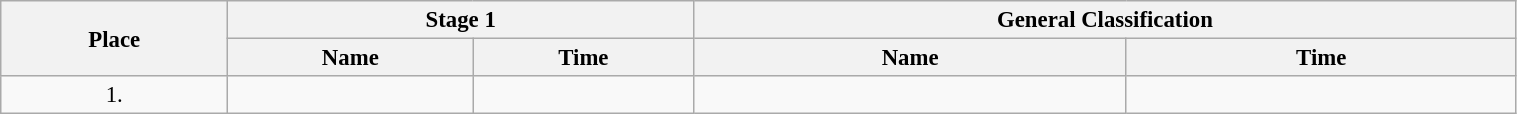<table class="wikitable"  style="font-size:95%; width:80%;">
<tr>
<th rowspan="2">Place</th>
<th colspan="2">Stage 1</th>
<th colspan="2">General Classification</th>
</tr>
<tr>
<th>Name</th>
<th>Time</th>
<th>Name</th>
<th>Time</th>
</tr>
<tr>
<td style="text-align:center;">1.</td>
<td></td>
<td></td>
<td></td>
<td></td>
</tr>
</table>
